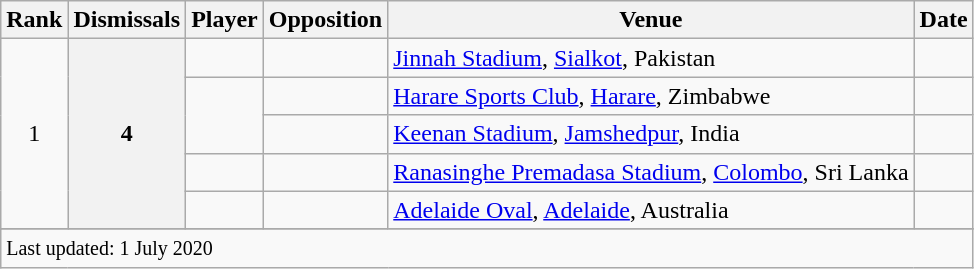<table class="wikitable plainrowheaders sortable">
<tr>
<th scope=col>Rank</th>
<th scope=col>Dismissals</th>
<th scope=col>Player</th>
<th scope=col>Opposition</th>
<th scope=col>Venue</th>
<th scope=col>Date</th>
</tr>
<tr>
<td align=center rowspan=5>1</td>
<th scope=row style=text-align:center; rowspan=5>4</th>
<td></td>
<td></td>
<td><a href='#'>Jinnah Stadium</a>, <a href='#'>Sialkot</a>, Pakistan</td>
<td></td>
</tr>
<tr>
<td rowspan=2></td>
<td></td>
<td><a href='#'>Harare Sports Club</a>, <a href='#'>Harare</a>, Zimbabwe</td>
<td></td>
</tr>
<tr>
<td></td>
<td><a href='#'>Keenan Stadium</a>, <a href='#'>Jamshedpur</a>, India</td>
<td></td>
</tr>
<tr>
<td></td>
<td></td>
<td><a href='#'>Ranasinghe Premadasa Stadium</a>, <a href='#'>Colombo</a>, Sri Lanka</td>
<td></td>
</tr>
<tr>
<td></td>
<td></td>
<td><a href='#'>Adelaide Oval</a>, <a href='#'>Adelaide</a>, Australia</td>
<td> </td>
</tr>
<tr>
</tr>
<tr class=sortbottom>
<td colspan=6><small>Last updated: 1 July 2020</small></td>
</tr>
</table>
